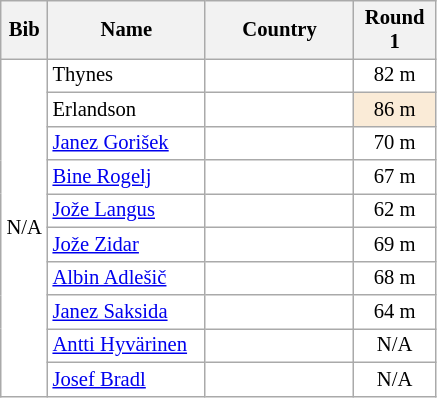<table class="wikitable collapsible autocollapse sortable" cellpadding="3" cellspacing="0" border="1" style="background:#fff; font-size:86%; width:23%; line-height:16px; border:grey solid 1px; border-collapse:collapse;">
<tr>
<th width="25">Bib</th>
<th width="110">Name</th>
<th width="105">Country</th>
<th width="50">Round 1</th>
</tr>
<tr>
<td align=center rowspan=10>N/A</td>
<td>Thynes</td>
<td></td>
<td align=center>82 m</td>
</tr>
<tr>
<td>Erlandson</td>
<td></td>
<td align=center bgcolor=#FAEBD7>86 m</td>
</tr>
<tr>
<td><a href='#'>Janez Gorišek</a></td>
<td></td>
<td align=center>70 m</td>
</tr>
<tr>
<td><a href='#'>Bine Rogelj</a></td>
<td></td>
<td align=center>67 m</td>
</tr>
<tr>
<td><a href='#'>Jože Langus</a></td>
<td></td>
<td align=center>62 m</td>
</tr>
<tr>
<td><a href='#'>Jože Zidar</a></td>
<td></td>
<td align=center>69 m</td>
</tr>
<tr>
<td><a href='#'>Albin Adlešič</a></td>
<td></td>
<td align=center>68 m</td>
</tr>
<tr>
<td><a href='#'>Janez Saksida</a></td>
<td></td>
<td align=center>64 m</td>
</tr>
<tr>
<td><a href='#'>Antti Hyvärinen</a></td>
<td></td>
<td align=center>N/A</td>
</tr>
<tr>
<td><a href='#'>Josef Bradl</a></td>
<td></td>
<td align=center>N/A</td>
</tr>
</table>
